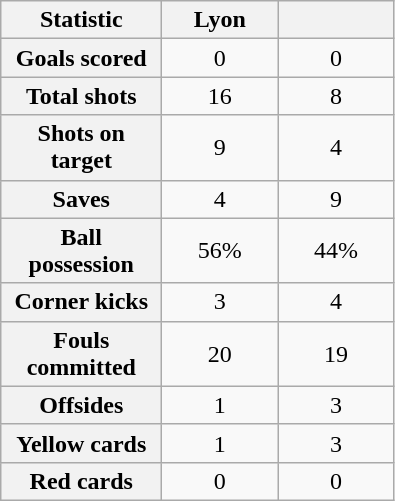<table class="wikitable plainrowheaders" style="text-align:center">
<tr>
<th scope="col" style="width:100px">Statistic</th>
<th scope="col" style="width:70px">Lyon</th>
<th scope="col" style="width:70px"></th>
</tr>
<tr>
<th scope="row">Goals scored</th>
<td>0</td>
<td>0</td>
</tr>
<tr>
<th scope="row">Total shots</th>
<td>16</td>
<td>8</td>
</tr>
<tr>
<th scope="row">Shots on target</th>
<td>9</td>
<td>4</td>
</tr>
<tr>
<th scope="row">Saves</th>
<td>4</td>
<td>9</td>
</tr>
<tr>
<th scope="row">Ball possession</th>
<td>56%</td>
<td>44%</td>
</tr>
<tr>
<th scope="row">Corner kicks</th>
<td>3</td>
<td>4</td>
</tr>
<tr>
<th scope="row">Fouls committed</th>
<td>20</td>
<td>19</td>
</tr>
<tr>
<th scope="row">Offsides</th>
<td>1</td>
<td>3</td>
</tr>
<tr>
<th scope="row">Yellow cards</th>
<td>1</td>
<td>3</td>
</tr>
<tr>
<th scope="row">Red cards</th>
<td>0</td>
<td>0</td>
</tr>
</table>
